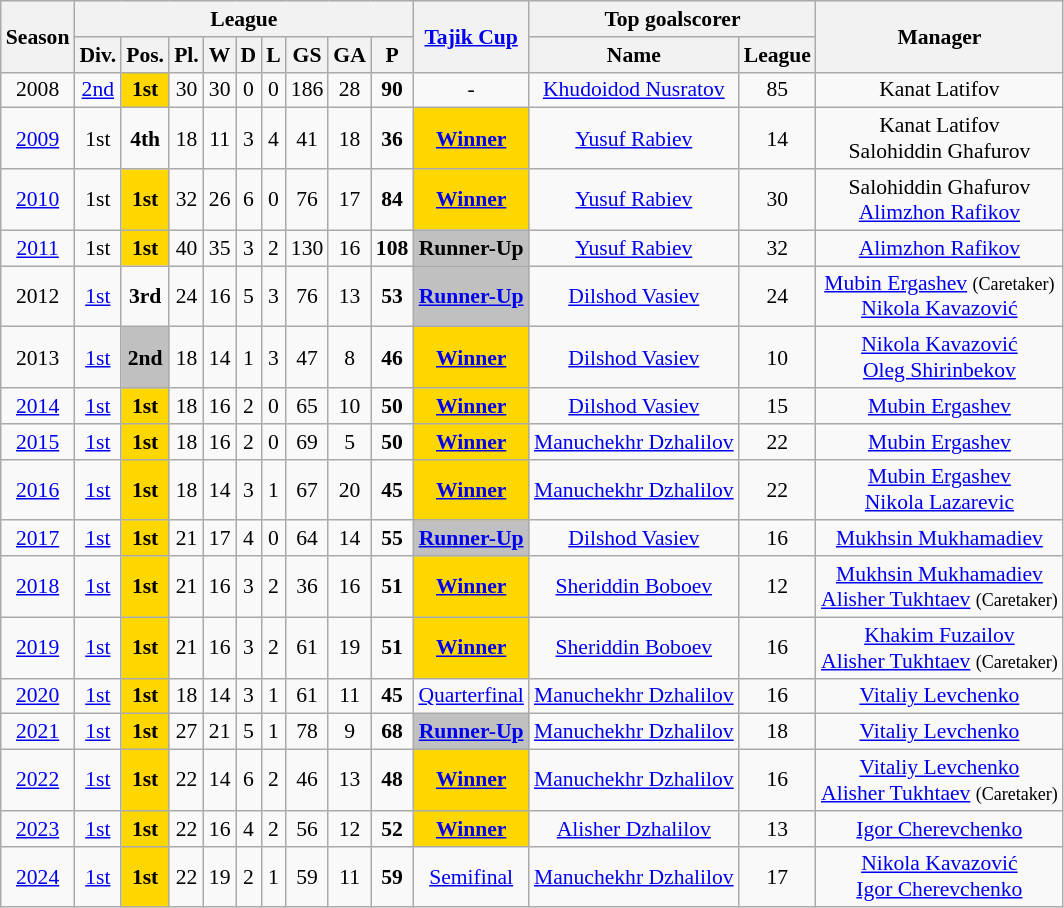<table class="wikitable mw-collapsible mw-collapsed" align=center cellspacing="0" cellpadding="3" style="border:1px solid #AAAAAA;font-size:90%">
<tr style="background:#efefef;">
<th rowspan="2">Season</th>
<th colspan="9">League</th>
<th rowspan="2"><a href='#'>Tajik Cup</a></th>
<th colspan="2">Top goalscorer</th>
<th rowspan="2">Manager</th>
</tr>
<tr>
<th>Div.</th>
<th>Pos.</th>
<th>Pl.</th>
<th>W</th>
<th>D</th>
<th>L</th>
<th>GS</th>
<th>GA</th>
<th>P</th>
<th>Name</th>
<th>League</th>
</tr>
<tr>
<td align=center>2008</td>
<td align=center><a href='#'>2nd</a></td>
<td style="text-align:center; background:gold;"><strong>1st</strong></td>
<td align=center>30</td>
<td align=center>30</td>
<td align=center>0</td>
<td align=center>0</td>
<td align=center>186</td>
<td align=center>28</td>
<td align=center><strong>90</strong></td>
<td align=center>-</td>
<td align=center><a href='#'>Khudoidod Nusratov</a></td>
<td align=center>85</td>
<td align=center> Kanat Latifov</td>
</tr>
<tr>
<td align=center><a href='#'>2009</a></td>
<td align=center>1st</td>
<td align=center><strong>4th</strong></td>
<td align=center>18</td>
<td align=center>11</td>
<td align=center>3</td>
<td align=center>4</td>
<td align=center>41</td>
<td align=center>18</td>
<td align=center><strong>36</strong></td>
<td style="text-align:center; background:gold;"><strong><a href='#'>Winner</a></strong></td>
<td align=center><a href='#'>Yusuf Rabiev</a></td>
<td align=center>14</td>
<td align=center> Kanat Latifov <br>  Salohiddin Ghafurov</td>
</tr>
<tr>
<td align=center><a href='#'>2010</a></td>
<td align=center>1st</td>
<td style="text-align:center; background:gold;"><strong>1st</strong></td>
<td align=center>32</td>
<td align=center>26</td>
<td align=center>6</td>
<td align=center>0</td>
<td align=center>76</td>
<td align=center>17</td>
<td align=center><strong>84</strong></td>
<td style="text-align:center; background:gold;"><strong><a href='#'>Winner</a></strong></td>
<td align=center><a href='#'>Yusuf Rabiev</a></td>
<td align=center>30</td>
<td align=center> Salohiddin Ghafurov <br>  <a href='#'>Alimzhon Rafikov</a></td>
</tr>
<tr>
<td align=center><a href='#'>2011</a></td>
<td align=center>1st</td>
<td style="text-align:center; background:gold;"><strong>1st</strong></td>
<td align=center>40</td>
<td align=center>35</td>
<td align=center>3</td>
<td align=center>2</td>
<td align=center>130</td>
<td align=center>16</td>
<td align=center><strong>108</strong></td>
<td style="text-align:center; background:silver;"><strong>Runner-Up</strong></td>
<td align=center><a href='#'>Yusuf Rabiev</a></td>
<td align=center>32</td>
<td align=center> <a href='#'>Alimzhon Rafikov</a></td>
</tr>
<tr>
<td align=center>2012</td>
<td align=center><a href='#'>1st</a></td>
<td align=center><strong>3rd</strong></td>
<td align=center>24</td>
<td align=center>16</td>
<td align=center>5</td>
<td align=center>3</td>
<td align=center>76</td>
<td align=center>13</td>
<td align=center><strong>53</strong></td>
<td style="text-align:center; background:silver;"><strong><a href='#'>Runner-Up</a></strong></td>
<td align=center><a href='#'>Dilshod Vasiev</a></td>
<td align=center>24</td>
<td align=center> <a href='#'>Mubin Ergashev</a> <small>(Caretaker)</small> <br>  <a href='#'>Nikola Kavazović</a></td>
</tr>
<tr>
<td align=center>2013</td>
<td align=center><a href='#'>1st</a></td>
<td style="text-align:center; background:silver;"><strong>2nd</strong></td>
<td align=center>18</td>
<td align=center>14</td>
<td align=center>1</td>
<td align=center>3</td>
<td align=center>47</td>
<td align=center>8</td>
<td align=center><strong>46</strong></td>
<td style="text-align:center; background:gold;"><strong><a href='#'>Winner</a></strong></td>
<td align=center><a href='#'>Dilshod Vasiev</a></td>
<td align=center>10</td>
<td align=center> <a href='#'>Nikola Kavazović</a> <br>  <a href='#'>Oleg Shirinbekov</a></td>
</tr>
<tr>
<td align=center><a href='#'>2014</a></td>
<td align=center><a href='#'>1st</a></td>
<td style="text-align:center; background:gold;"><strong>1st</strong></td>
<td align=center>18</td>
<td align=center>16</td>
<td align=center>2</td>
<td align=center>0</td>
<td align=center>65</td>
<td align=center>10</td>
<td align=center><strong>50</strong></td>
<td style="text-align:center; background:gold;"><strong><a href='#'>Winner</a></strong></td>
<td align=center><a href='#'>Dilshod Vasiev</a></td>
<td align=center>15</td>
<td align=center> <a href='#'>Mubin Ergashev</a></td>
</tr>
<tr>
<td align=center><a href='#'>2015</a></td>
<td align=center><a href='#'>1st</a></td>
<td style="text-align:center; background:gold;"><strong>1st</strong></td>
<td align=center>18</td>
<td align=center>16</td>
<td align=center>2</td>
<td align=center>0</td>
<td align=center>69</td>
<td align=center>5</td>
<td align=center><strong>50</strong></td>
<td style="text-align:center; background:gold;"><strong><a href='#'>Winner</a></strong></td>
<td align=center><a href='#'>Manuchekhr Dzhalilov</a></td>
<td align=center>22</td>
<td align=center> <a href='#'>Mubin Ergashev</a></td>
</tr>
<tr>
<td align=center><a href='#'>2016</a></td>
<td align=center><a href='#'>1st</a></td>
<td style="text-align:center; background:gold;"><strong>1st</strong></td>
<td align=center>18</td>
<td align=center>14</td>
<td align=center>3</td>
<td align=center>1</td>
<td align=center>67</td>
<td align=center>20</td>
<td align=center><strong>45</strong></td>
<td style="text-align:center; background:gold;"><strong><a href='#'>Winner</a></strong></td>
<td align=center><a href='#'>Manuchekhr Dzhalilov</a></td>
<td align=center>22</td>
<td align=center> <a href='#'>Mubin Ergashev</a> <br>  <a href='#'>Nikola Lazarevic</a></td>
</tr>
<tr>
<td align=center><a href='#'>2017</a></td>
<td align=center><a href='#'>1st</a></td>
<td style="text-align:center; background:gold;"><strong>1st</strong></td>
<td align=center>21</td>
<td align=center>17</td>
<td align=center>4</td>
<td align=center>0</td>
<td align=center>64</td>
<td align=center>14</td>
<td align=center><strong>55</strong></td>
<td style="text-align:center; background:silver;"><strong><a href='#'>Runner-Up</a></strong></td>
<td align=center><a href='#'>Dilshod Vasiev</a></td>
<td align=center>16</td>
<td align=center> <a href='#'>Mukhsin Mukhamadiev</a></td>
</tr>
<tr>
<td align=center><a href='#'>2018</a></td>
<td align=center><a href='#'>1st</a></td>
<td style="text-align:center; background:gold;"><strong>1st</strong></td>
<td align=center>21</td>
<td align=center>16</td>
<td align=center>3</td>
<td align=center>2</td>
<td align=center>36</td>
<td align=center>16</td>
<td align=center><strong>51</strong></td>
<td style="text-align:center; background:gold;"><strong><a href='#'>Winner</a></strong></td>
<td align=center><a href='#'>Sheriddin Boboev</a></td>
<td align=center>12</td>
<td align=center> <a href='#'>Mukhsin Mukhamadiev</a> <br>  <a href='#'>Alisher Tukhtaev</a> <small>(Caretaker)</small></td>
</tr>
<tr>
<td align=center><a href='#'>2019</a></td>
<td align=center><a href='#'>1st</a></td>
<td style="text-align:center; background:gold;"><strong>1st</strong></td>
<td align=center>21</td>
<td align=center>16</td>
<td align=center>3</td>
<td align=center>2</td>
<td align=center>61</td>
<td align=center>19</td>
<td align=center><strong>51</strong></td>
<td style="text-align:center; background:gold;"><strong><a href='#'>Winner</a></strong></td>
<td align=center><a href='#'>Sheriddin Boboev</a></td>
<td align=center>16</td>
<td align=center> <a href='#'>Khakim Fuzailov</a> <br>  <a href='#'>Alisher Tukhtaev</a> <small>(Caretaker)</small></td>
</tr>
<tr>
<td align=center><a href='#'>2020</a></td>
<td align=center><a href='#'>1st</a></td>
<td style="text-align:center; background:gold;"><strong>1st</strong></td>
<td align=center>18</td>
<td align=center>14</td>
<td align=center>3</td>
<td align=center>1</td>
<td align=center>61</td>
<td align=center>11</td>
<td align=center><strong>45</strong></td>
<td style="text-align:center;"><a href='#'>Quarterfinal</a></td>
<td align=center><a href='#'>Manuchekhr Dzhalilov</a></td>
<td align=center>16</td>
<td align=center> <a href='#'>Vitaliy Levchenko</a></td>
</tr>
<tr>
<td align=center><a href='#'>2021</a></td>
<td align=center><a href='#'>1st</a></td>
<td style="text-align:center; background:gold;"><strong>1st</strong></td>
<td align=center>27</td>
<td align=center>21</td>
<td align=center>5</td>
<td align=center>1</td>
<td align=center>78</td>
<td align=center>9</td>
<td align=center><strong>68</strong></td>
<td style="text-align:center; background:silver;"><strong><a href='#'>Runner-Up</a></strong></td>
<td align=center><a href='#'>Manuchekhr Dzhalilov</a></td>
<td align=center>18</td>
<td align=center> <a href='#'>Vitaliy Levchenko</a></td>
</tr>
<tr>
<td align=center><a href='#'>2022</a></td>
<td align=center><a href='#'>1st</a></td>
<td style="text-align:center; background:gold;"><strong>1st</strong></td>
<td align=center>22</td>
<td align=center>14</td>
<td align=center>6</td>
<td align=center>2</td>
<td align=center>46</td>
<td align=center>13</td>
<td align=center><strong>48</strong></td>
<td style="text-align:center; background:gold;"><strong><a href='#'>Winner</a></strong></td>
<td align=center><a href='#'>Manuchekhr Dzhalilov</a></td>
<td align=center>16</td>
<td align=center> <a href='#'>Vitaliy Levchenko</a> <br>  <a href='#'>Alisher Tukhtaev</a> <small>(Caretaker)</small></td>
</tr>
<tr>
<td align=center><a href='#'>2023</a></td>
<td align=center><a href='#'>1st</a></td>
<td style="text-align:center; background:gold;"><strong>1st</strong></td>
<td align=center>22</td>
<td align=center>16</td>
<td align=center>4</td>
<td align=center>2</td>
<td align=center>56</td>
<td align=center>12</td>
<td align=center><strong>52</strong></td>
<td style="text-align:center; background:gold;"><strong><a href='#'>Winner</a></strong></td>
<td align=center><a href='#'>Alisher Dzhalilov</a></td>
<td align=center>13</td>
<td align=center> <a href='#'>Igor Cherevchenko</a></td>
</tr>
<tr>
<td align=center><a href='#'>2024</a></td>
<td align=center><a href='#'>1st</a></td>
<td style="text-align:center; background:gold;"><strong>1st</strong></td>
<td align=center>22</td>
<td align=center>19</td>
<td align=center>2</td>
<td align=center>1</td>
<td align=center>59</td>
<td align=center>11</td>
<td align=center><strong>59</strong></td>
<td style="text-align:center;"><a href='#'>Semifinal</a></td>
<td align=center><a href='#'>Manuchekhr Dzhalilov</a></td>
<td align=center>17</td>
<td align=center> <a href='#'>Nikola Kavazović</a> <br>  <a href='#'>Igor Cherevchenko</a></td>
</tr>
</table>
